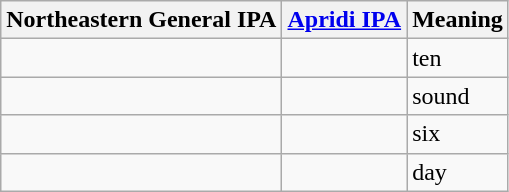<table class="wikitable">
<tr>
<th>Northeastern General IPA</th>
<th><a href='#'>Apridi IPA</a></th>
<th>Meaning</th>
</tr>
<tr>
<td></td>
<td></td>
<td>ten</td>
</tr>
<tr>
<td></td>
<td></td>
<td>sound</td>
</tr>
<tr>
<td></td>
<td></td>
<td>six</td>
</tr>
<tr>
<td></td>
<td></td>
<td>day</td>
</tr>
</table>
